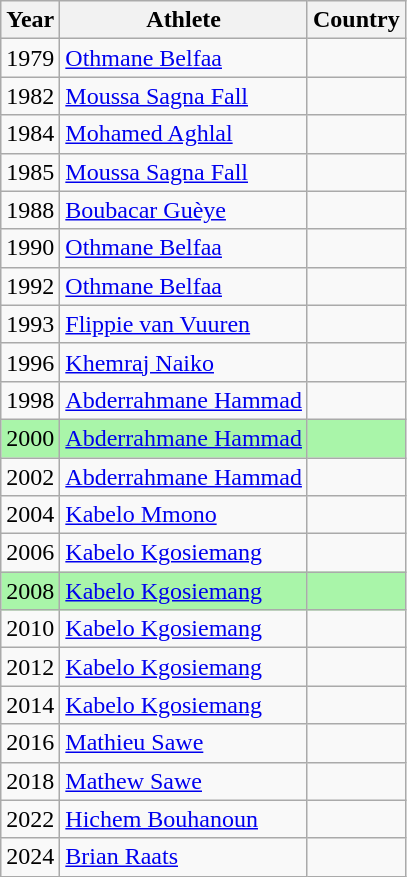<table class="wikitable sortable">
<tr>
<th>Year</th>
<th>Athlete</th>
<th>Country</th>
</tr>
<tr>
<td>1979</td>
<td><a href='#'>Othmane Belfaa</a></td>
<td></td>
</tr>
<tr>
<td>1982</td>
<td><a href='#'>Moussa Sagna Fall</a></td>
<td></td>
</tr>
<tr>
<td>1984</td>
<td><a href='#'>Mohamed Aghlal</a></td>
<td></td>
</tr>
<tr>
<td>1985</td>
<td><a href='#'>Moussa Sagna Fall</a></td>
<td></td>
</tr>
<tr>
<td>1988</td>
<td><a href='#'>Boubacar Guèye</a></td>
<td></td>
</tr>
<tr>
<td>1990</td>
<td><a href='#'>Othmane Belfaa</a></td>
<td></td>
</tr>
<tr>
<td>1992</td>
<td><a href='#'>Othmane Belfaa</a></td>
<td></td>
</tr>
<tr>
<td>1993</td>
<td><a href='#'>Flippie van Vuuren</a></td>
<td></td>
</tr>
<tr>
<td>1996</td>
<td><a href='#'>Khemraj Naiko</a></td>
<td></td>
</tr>
<tr>
<td>1998</td>
<td><a href='#'>Abderrahmane Hammad</a></td>
<td></td>
</tr>
<tr bgcolor=#A9F5A9>
<td>2000</td>
<td><a href='#'>Abderrahmane Hammad</a></td>
<td></td>
</tr>
<tr>
<td>2002</td>
<td><a href='#'>Abderrahmane Hammad</a></td>
<td></td>
</tr>
<tr>
<td>2004</td>
<td><a href='#'>Kabelo Mmono</a></td>
<td></td>
</tr>
<tr>
<td>2006</td>
<td><a href='#'>Kabelo Kgosiemang</a></td>
<td></td>
</tr>
<tr bgcolor=#A9F5A9>
<td>2008</td>
<td><a href='#'>Kabelo Kgosiemang</a></td>
<td></td>
</tr>
<tr>
<td>2010</td>
<td><a href='#'>Kabelo Kgosiemang</a></td>
<td></td>
</tr>
<tr>
<td>2012</td>
<td><a href='#'>Kabelo Kgosiemang</a></td>
<td></td>
</tr>
<tr>
<td>2014</td>
<td><a href='#'>Kabelo Kgosiemang</a></td>
<td></td>
</tr>
<tr>
<td>2016</td>
<td><a href='#'>Mathieu Sawe</a></td>
<td></td>
</tr>
<tr>
<td>2018</td>
<td><a href='#'>Mathew Sawe</a></td>
<td></td>
</tr>
<tr>
<td>2022</td>
<td><a href='#'>Hichem Bouhanoun</a></td>
<td></td>
</tr>
<tr>
<td>2024</td>
<td><a href='#'>Brian Raats</a></td>
<td></td>
</tr>
</table>
